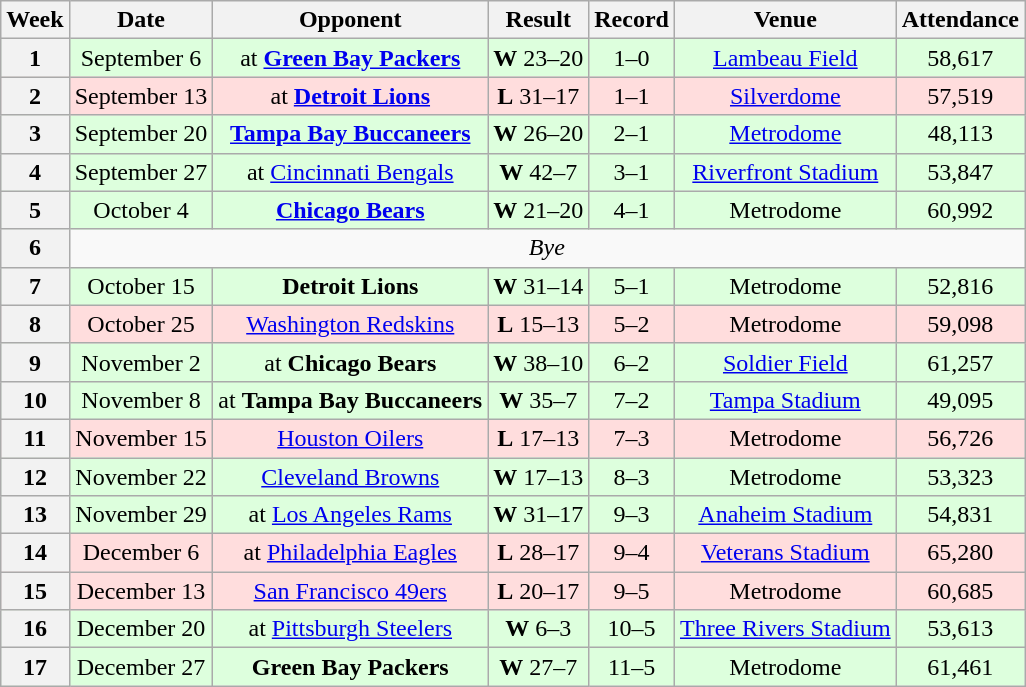<table class="wikitable" style="text-align:center">
<tr>
<th>Week</th>
<th>Date</th>
<th>Opponent</th>
<th>Result</th>
<th>Record</th>
<th>Venue</th>
<th>Attendance</th>
</tr>
<tr style="background:#dfd">
<th>1</th>
<td>September 6</td>
<td>at <strong><a href='#'>Green Bay Packers</a></strong></td>
<td><strong>W</strong> 23–20 </td>
<td>1–0</td>
<td><a href='#'>Lambeau Field</a></td>
<td>58,617</td>
</tr>
<tr style="background:#fdd">
<th>2</th>
<td>September 13</td>
<td>at <strong><a href='#'>Detroit Lions</a></strong></td>
<td><strong>L</strong> 31–17</td>
<td>1–1</td>
<td><a href='#'>Silverdome</a></td>
<td>57,519</td>
</tr>
<tr style="background:#dfd">
<th>3</th>
<td>September 20</td>
<td><strong><a href='#'>Tampa Bay Buccaneers</a></strong></td>
<td><strong>W</strong> 26–20</td>
<td>2–1</td>
<td><a href='#'>Metrodome</a></td>
<td>48,113</td>
</tr>
<tr style="background:#dfd">
<th>4</th>
<td>September 27</td>
<td>at <a href='#'>Cincinnati Bengals</a></td>
<td><strong>W</strong> 42–7</td>
<td>3–1</td>
<td><a href='#'>Riverfront Stadium</a></td>
<td>53,847</td>
</tr>
<tr style="background:#dfd">
<th>5</th>
<td>October 4</td>
<td><strong><a href='#'>Chicago Bears</a></strong></td>
<td><strong>W</strong> 21–20</td>
<td>4–1</td>
<td>Metrodome</td>
<td>60,992</td>
</tr>
<tr>
<th>6</th>
<td colspan="6"><em>Bye</em></td>
</tr>
<tr style="background:#dfd">
<th>7</th>
<td>October 15</td>
<td><strong>Detroit Lions</strong></td>
<td><strong>W</strong> 31–14</td>
<td>5–1</td>
<td>Metrodome</td>
<td>52,816</td>
</tr>
<tr style="background:#fdd">
<th>8</th>
<td>October 25</td>
<td><a href='#'>Washington Redskins</a></td>
<td><strong>L</strong> 15–13</td>
<td>5–2</td>
<td>Metrodome</td>
<td>59,098</td>
</tr>
<tr style="background:#dfd">
<th>9</th>
<td>November 2</td>
<td>at <strong>Chicago Bears</strong></td>
<td><strong>W</strong> 38–10</td>
<td>6–2</td>
<td><a href='#'>Soldier Field</a></td>
<td>61,257</td>
</tr>
<tr style="background:#dfd">
<th>10</th>
<td>November 8</td>
<td>at <strong>Tampa Bay Buccaneers</strong></td>
<td><strong>W</strong> 35–7</td>
<td>7–2</td>
<td><a href='#'>Tampa Stadium</a></td>
<td>49,095</td>
</tr>
<tr style="background:#fdd">
<th>11</th>
<td>November 15</td>
<td><a href='#'>Houston Oilers</a></td>
<td><strong>L</strong> 17–13</td>
<td>7–3</td>
<td>Metrodome</td>
<td>56,726</td>
</tr>
<tr style="background:#dfd">
<th>12</th>
<td>November 22</td>
<td><a href='#'>Cleveland Browns</a></td>
<td><strong>W</strong> 17–13</td>
<td>8–3</td>
<td>Metrodome</td>
<td>53,323</td>
</tr>
<tr style="background:#dfd">
<th>13</th>
<td>November 29</td>
<td>at <a href='#'>Los Angeles Rams</a></td>
<td><strong>W</strong> 31–17</td>
<td>9–3</td>
<td><a href='#'>Anaheim Stadium</a></td>
<td>54,831</td>
</tr>
<tr style="background:#fdd">
<th>14</th>
<td>December 6</td>
<td>at <a href='#'>Philadelphia Eagles</a></td>
<td><strong>L</strong> 28–17</td>
<td>9–4</td>
<td><a href='#'>Veterans Stadium</a></td>
<td>65,280</td>
</tr>
<tr style="background:#fdd">
<th>15</th>
<td>December 13</td>
<td><a href='#'>San Francisco 49ers</a></td>
<td><strong>L</strong> 20–17</td>
<td>9–5</td>
<td>Metrodome</td>
<td>60,685</td>
</tr>
<tr style="background:#dfd">
<th>16</th>
<td>December 20</td>
<td>at <a href='#'>Pittsburgh Steelers</a></td>
<td><strong>W</strong> 6–3</td>
<td>10–5</td>
<td><a href='#'>Three Rivers Stadium</a></td>
<td>53,613</td>
</tr>
<tr style="background:#dfd">
<th>17</th>
<td>December 27</td>
<td><strong>Green Bay Packers</strong></td>
<td><strong>W</strong> 27–7</td>
<td>11–5</td>
<td>Metrodome</td>
<td>61,461</td>
</tr>
</table>
